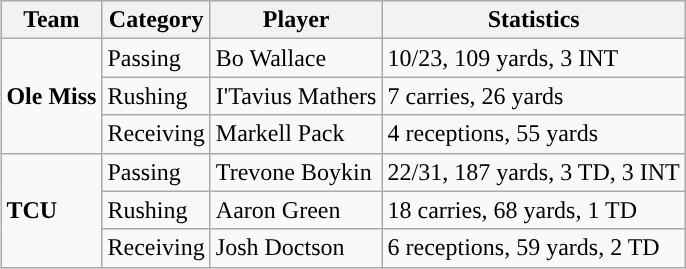<table class="wikitable" style="float: right;">
<tr>
<th>Team</th>
<th>Category</th>
<th>Player</th>
<th>Statistics</th>
</tr>
<tr>
<td rowspan=3><strong>Ole Miss</strong></td>
<td>Passing</td>
<td>Bo Wallace</td>
<td>10/23,  109 yards, 3 INT</td>
</tr>
<tr>
<td>Rushing</td>
<td>I'Tavius Mathers</td>
<td>7 carries, 26 yards</td>
</tr>
<tr>
<td>Receiving</td>
<td>Markell Pack</td>
<td>4 receptions, 55 yards</td>
</tr>
<tr>
<td rowspan=3><strong>TCU</strong></td>
<td>Passing</td>
<td>Trevone Boykin</td>
<td>22/31, 187 yards, 3 TD, 3 INT</td>
</tr>
<tr>
<td>Rushing</td>
<td>Aaron Green</td>
<td>18 carries, 68 yards, 1 TD</td>
</tr>
<tr>
<td>Receiving</td>
<td>Josh Doctson</td>
<td>6 receptions, 59 yards, 2 TD</td>
</tr>
</table>
